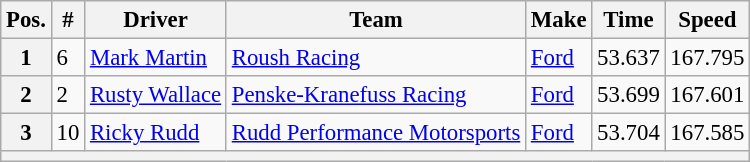<table class="wikitable" style="font-size:95%">
<tr>
<th>Pos.</th>
<th>#</th>
<th>Driver</th>
<th>Team</th>
<th>Make</th>
<th>Time</th>
<th>Speed</th>
</tr>
<tr>
<th>1</th>
<td>6</td>
<td><a href='#'>Mark Martin</a></td>
<td><a href='#'>Roush Racing</a></td>
<td><a href='#'>Ford</a></td>
<td>53.637</td>
<td>167.795</td>
</tr>
<tr>
<th>2</th>
<td>2</td>
<td><a href='#'>Rusty Wallace</a></td>
<td><a href='#'>Penske-Kranefuss Racing</a></td>
<td><a href='#'>Ford</a></td>
<td>53.699</td>
<td>167.601</td>
</tr>
<tr>
<th>3</th>
<td>10</td>
<td><a href='#'>Ricky Rudd</a></td>
<td><a href='#'>Rudd Performance Motorsports</a></td>
<td><a href='#'>Ford</a></td>
<td>53.704</td>
<td>167.585</td>
</tr>
<tr>
<th colspan="7"></th>
</tr>
</table>
